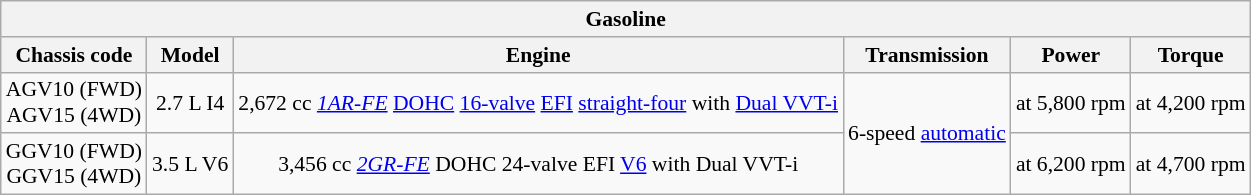<table class="wikitable" style="text-align:center; font-size:90%;">
<tr>
<th colspan="6">Gasoline</th>
</tr>
<tr>
<th>Chassis code</th>
<th>Model</th>
<th>Engine</th>
<th>Transmission</th>
<th>Power</th>
<th>Torque</th>
</tr>
<tr>
<td>AGV10 (FWD)<br>AGV15 (4WD)</td>
<td>2.7 L I4</td>
<td>2,672 cc <em><a href='#'>1AR-FE</a></em> <a href='#'>DOHC</a> <a href='#'>16-valve</a> <a href='#'>EFI</a> <a href='#'>straight-four</a> with <a href='#'>Dual VVT-i</a></td>
<td rowspan="2">6-speed <a href='#'>automatic</a></td>
<td> at 5,800 rpm</td>
<td> at 4,200 rpm</td>
</tr>
<tr>
<td>GGV10 (FWD)<br>GGV15 (4WD)</td>
<td>3.5 L V6</td>
<td>3,456 cc <em><a href='#'>2GR-FE</a></em> DOHC 24-valve EFI <a href='#'>V6</a> with Dual VVT-i</td>
<td> at 6,200 rpm</td>
<td> at 4,700 rpm</td>
</tr>
</table>
